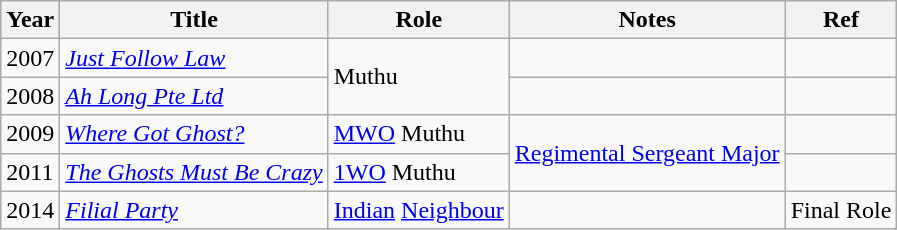<table class="wikitable">
<tr>
<th>Year</th>
<th>Title</th>
<th>Role</th>
<th>Notes</th>
<th>Ref</th>
</tr>
<tr>
<td>2007</td>
<td><em><a href='#'>Just Follow Law</a></em></td>
<td rowspan="2">Muthu</td>
<td></td>
<td></td>
</tr>
<tr>
<td>2008</td>
<td><em><a href='#'>Ah Long Pte Ltd</a></em></td>
<td></td>
<td></td>
</tr>
<tr>
<td>2009</td>
<td><em><a href='#'>Where Got Ghost?</a></em></td>
<td><a href='#'>MWO</a> Muthu</td>
<td rowspan="2"><a href='#'>Regimental Sergeant Major</a></td>
<td></td>
</tr>
<tr>
<td>2011</td>
<td><em><a href='#'>The Ghosts Must Be Crazy</a></em></td>
<td><a href='#'>1WO</a> Muthu</td>
<td></td>
</tr>
<tr>
<td>2014</td>
<td><em><a href='#'>Filial Party</a></em></td>
<td><a href='#'>Indian</a> <a href='#'>Neighbour</a></td>
<td></td>
<td>Final Role</td>
</tr>
</table>
